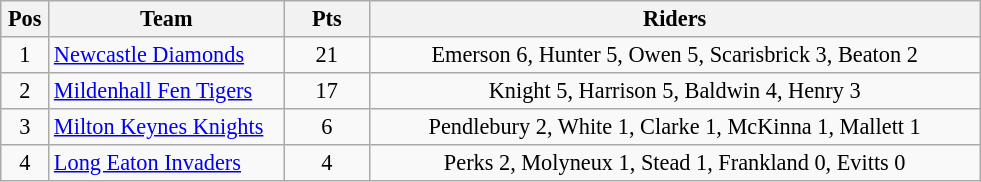<table class=wikitable style="font-size:93%;">
<tr>
<th width=25px>Pos</th>
<th width=150px>Team</th>
<th width=50px>Pts</th>
<th width=400px>Riders</th>
</tr>
<tr align=center>
<td>1</td>
<td align=left><a href='#'>Newcastle Diamonds</a></td>
<td>21</td>
<td>Emerson 6, Hunter 5, Owen 5, Scarisbrick 3, Beaton 2</td>
</tr>
<tr align=center>
<td>2</td>
<td align=left><a href='#'>Mildenhall Fen Tigers</a></td>
<td>17</td>
<td>Knight 5, Harrison 5, Baldwin 4, Henry 3</td>
</tr>
<tr align=center>
<td>3</td>
<td align=left><a href='#'>Milton Keynes Knights</a></td>
<td>6</td>
<td>Pendlebury 2, White 1, Clarke 1, McKinna 1, Mallett 1</td>
</tr>
<tr align=center>
<td>4</td>
<td align=left><a href='#'>Long Eaton Invaders</a></td>
<td>4</td>
<td>Perks 2, Molyneux 1, Stead 1, Frankland 0, Evitts 0</td>
</tr>
</table>
